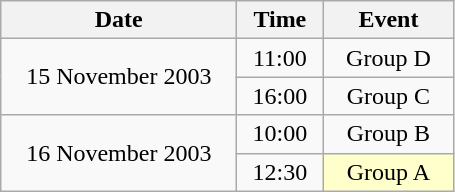<table class = "wikitable" style="text-align:center;">
<tr>
<th width=150>Date</th>
<th width=50>Time</th>
<th width=80>Event</th>
</tr>
<tr>
<td rowspan=2>15 November 2003</td>
<td>11:00</td>
<td>Group D</td>
</tr>
<tr>
<td>16:00</td>
<td>Group C</td>
</tr>
<tr>
<td rowspan=2>16 November 2003</td>
<td>10:00</td>
<td>Group B</td>
</tr>
<tr>
<td>12:30</td>
<td bgcolor=ffffcc>Group A</td>
</tr>
</table>
